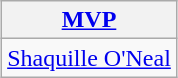<table class=wikitable style="text-align:center; margin:auto">
<tr>
<th><a href='#'>MVP</a></th>
</tr>
<tr>
<td> <a href='#'>Shaquille O'Neal</a></td>
</tr>
</table>
